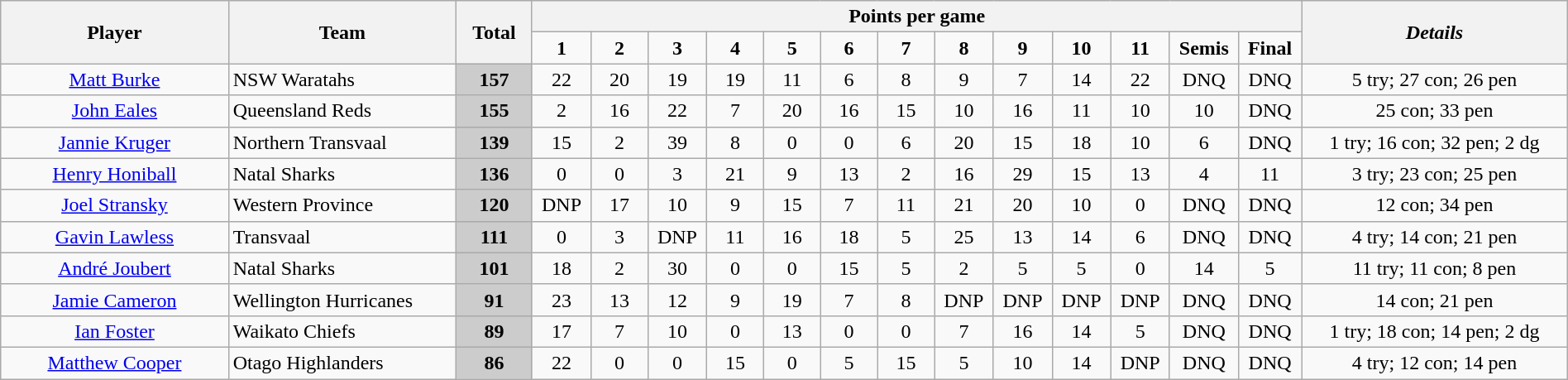<table class="wikitable" style="text-align:center" width=100%>
<tr>
<th rowspan=2 width=12%>Player</th>
<th rowspan=2 width=12%>Team</th>
<th rowspan=2 width=4%>Total</th>
<th colspan=13>Points per game</th>
<th rowspan=2 width=14%><em>Details</em></th>
</tr>
<tr>
<td width=3%><strong>1</strong></td>
<td width=3%><strong>2</strong></td>
<td width=3%><strong>3</strong></td>
<td width=3%><strong>4</strong></td>
<td width=3%><strong>5</strong></td>
<td width=3%><strong>6</strong></td>
<td width=3%><strong>7</strong></td>
<td width=3%><strong>8</strong></td>
<td width=3%><strong>9</strong></td>
<td width=3%><strong>10</strong></td>
<td width=3%><strong>11</strong></td>
<td width=3%><strong>Semis</strong></td>
<td width=3%><strong>Final</strong></td>
</tr>
<tr>
<td><a href='#'>Matt Burke</a></td>
<td align=left> NSW Waratahs</td>
<td bgcolor=#cccccc><strong>157</strong></td>
<td>22</td>
<td>20</td>
<td>19</td>
<td>19</td>
<td>11</td>
<td>6</td>
<td>8</td>
<td>9</td>
<td>7</td>
<td>14</td>
<td>22</td>
<td>DNQ</td>
<td>DNQ</td>
<td>5 try; 27 con; 26 pen</td>
</tr>
<tr>
<td><a href='#'>John Eales</a></td>
<td align=left> Queensland Reds</td>
<td bgcolor=#cccccc><strong>155</strong></td>
<td>2</td>
<td>16</td>
<td>22</td>
<td>7</td>
<td>20</td>
<td>16</td>
<td>15</td>
<td>10</td>
<td>16</td>
<td>11</td>
<td>10</td>
<td>10</td>
<td>DNQ</td>
<td>25 con; 33 pen</td>
</tr>
<tr>
<td><a href='#'>Jannie Kruger</a></td>
<td align=left> Northern Transvaal</td>
<td bgcolor=#cccccc><strong>139</strong></td>
<td>15</td>
<td>2</td>
<td>39</td>
<td>8</td>
<td>0</td>
<td>0</td>
<td>6</td>
<td>20</td>
<td>15</td>
<td>18</td>
<td>10</td>
<td>6</td>
<td>DNQ</td>
<td>1 try; 16 con; 32 pen; 2 dg</td>
</tr>
<tr>
<td><a href='#'>Henry Honiball</a></td>
<td align=left> Natal Sharks</td>
<td bgcolor=#cccccc><strong>136</strong></td>
<td>0</td>
<td>0</td>
<td>3</td>
<td>21</td>
<td>9</td>
<td>13</td>
<td>2</td>
<td>16</td>
<td>29</td>
<td>15</td>
<td>13</td>
<td>4</td>
<td>11</td>
<td>3 try; 23 con; 25 pen</td>
</tr>
<tr>
<td><a href='#'>Joel Stransky</a></td>
<td align=left> Western Province</td>
<td bgcolor=#cccccc><strong>120</strong></td>
<td>DNP</td>
<td>17</td>
<td>10</td>
<td>9</td>
<td>15</td>
<td>7</td>
<td>11</td>
<td>21</td>
<td>20</td>
<td>10</td>
<td>0</td>
<td>DNQ</td>
<td>DNQ</td>
<td>12 con; 34 pen</td>
</tr>
<tr>
<td><a href='#'>Gavin Lawless</a></td>
<td align=left> Transvaal</td>
<td bgcolor=#cccccc><strong>111</strong></td>
<td>0</td>
<td>3</td>
<td>DNP</td>
<td>11</td>
<td>16</td>
<td>18</td>
<td>5</td>
<td>25</td>
<td>13</td>
<td>14</td>
<td>6</td>
<td>DNQ</td>
<td>DNQ</td>
<td>4 try; 14 con; 21 pen</td>
</tr>
<tr>
<td><a href='#'>André Joubert</a></td>
<td align=left> Natal Sharks</td>
<td bgcolor=#cccccc><strong>101</strong></td>
<td>18</td>
<td>2</td>
<td>30</td>
<td>0</td>
<td>0</td>
<td>15</td>
<td>5</td>
<td>2</td>
<td>5</td>
<td>5</td>
<td>0</td>
<td>14</td>
<td>5</td>
<td>11 try; 11 con; 8 pen</td>
</tr>
<tr>
<td><a href='#'>Jamie Cameron</a></td>
<td align=left> Wellington Hurricanes</td>
<td bgcolor=#cccccc><strong>91</strong></td>
<td>23</td>
<td>13</td>
<td>12</td>
<td>9</td>
<td>19</td>
<td>7</td>
<td>8</td>
<td>DNP</td>
<td>DNP</td>
<td>DNP</td>
<td>DNP</td>
<td>DNQ</td>
<td>DNQ</td>
<td>14 con; 21 pen</td>
</tr>
<tr>
<td><a href='#'>Ian Foster</a></td>
<td align=left> Waikato Chiefs</td>
<td bgcolor=#cccccc><strong>89</strong></td>
<td>17</td>
<td>7</td>
<td>10</td>
<td>0</td>
<td>13</td>
<td>0</td>
<td>0</td>
<td>7</td>
<td>16</td>
<td>14</td>
<td>5</td>
<td>DNQ</td>
<td>DNQ</td>
<td>1 try; 18 con; 14 pen; 2 dg</td>
</tr>
<tr>
<td><a href='#'>Matthew Cooper</a></td>
<td align=left> Otago Highlanders</td>
<td bgcolor=#cccccc><strong>86</strong></td>
<td>22</td>
<td>0</td>
<td>0</td>
<td>15</td>
<td>0</td>
<td>5</td>
<td>15</td>
<td>5</td>
<td>10</td>
<td>14</td>
<td>DNP</td>
<td>DNQ</td>
<td>DNQ</td>
<td>4 try; 12 con; 14 pen</td>
</tr>
</table>
